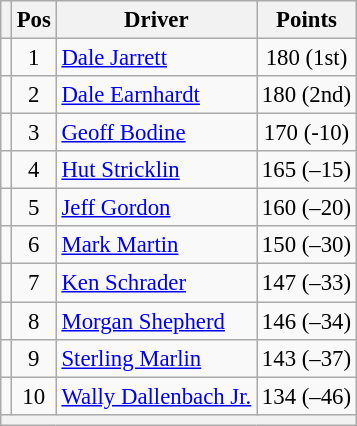<table class="wikitable" style="font-size: 95%;">
<tr>
<th></th>
<th>Pos</th>
<th>Driver</th>
<th>Points</th>
</tr>
<tr>
<td align="left"></td>
<td style="text-align:center;">1</td>
<td><a href='#'>Dale Jarrett</a></td>
<td style="text-align:center;">180 (1st)</td>
</tr>
<tr>
<td align="left"></td>
<td style="text-align:center;">2</td>
<td><a href='#'>Dale Earnhardt</a></td>
<td style="text-align:center;">180 (2nd)</td>
</tr>
<tr>
<td align="left"></td>
<td style="text-align:center;">3</td>
<td><a href='#'>Geoff Bodine</a></td>
<td style="text-align:center;">170 (-10)</td>
</tr>
<tr>
<td align="left"></td>
<td style="text-align:center;">4</td>
<td><a href='#'>Hut Stricklin</a></td>
<td style="text-align:center;">165 (–15)</td>
</tr>
<tr>
<td align="left"></td>
<td style="text-align:center;">5</td>
<td><a href='#'>Jeff Gordon</a></td>
<td style="text-align:center;">160 (–20)</td>
</tr>
<tr>
<td align="left"></td>
<td style="text-align:center;">6</td>
<td><a href='#'>Mark Martin</a></td>
<td style="text-align:center;">150 (–30)</td>
</tr>
<tr>
<td align="left"></td>
<td style="text-align:center;">7</td>
<td><a href='#'>Ken Schrader</a></td>
<td style="text-align:center;">147 (–33)</td>
</tr>
<tr>
<td align="left"></td>
<td style="text-align:center;">8</td>
<td><a href='#'>Morgan Shepherd</a></td>
<td style="text-align:center;">146 (–34)</td>
</tr>
<tr>
<td align="left"></td>
<td style="text-align:center;">9</td>
<td><a href='#'>Sterling Marlin</a></td>
<td style="text-align:center;">143 (–37)</td>
</tr>
<tr>
<td align="left"></td>
<td style="text-align:center;">10</td>
<td><a href='#'>Wally Dallenbach Jr.</a></td>
<td style="text-align:center;">134 (–46)</td>
</tr>
<tr class="sortbottom">
<th colspan="9"></th>
</tr>
</table>
